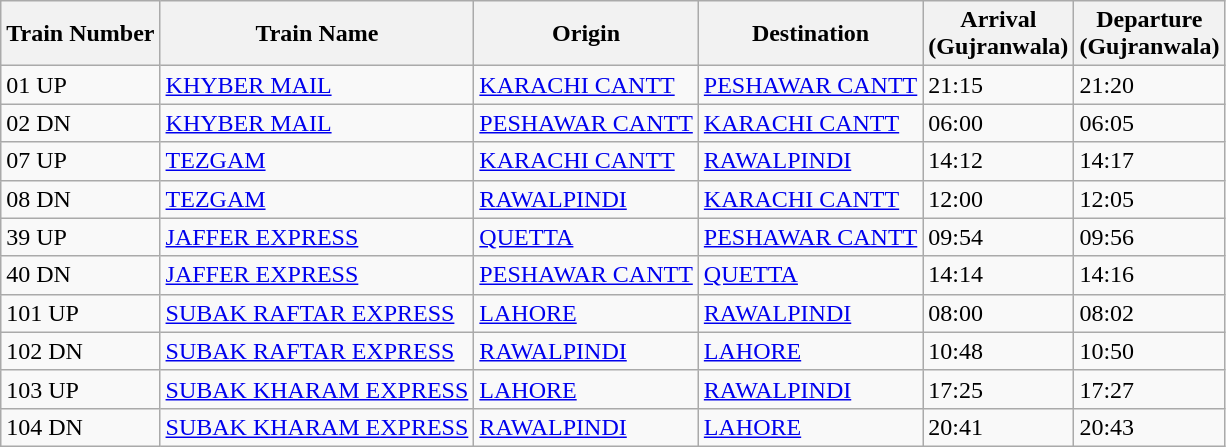<table class="wikitable sortable">
<tr>
<th>Train Number</th>
<th>Train Name</th>
<th>Origin</th>
<th>Destination</th>
<th>Arrival<br>(Gujranwala)</th>
<th>Departure<br>(Gujranwala)</th>
</tr>
<tr>
<td>01 UP</td>
<td><a href='#'>KHYBER MAIL</a></td>
<td><a href='#'>KARACHI CANTT</a></td>
<td><a href='#'>PESHAWAR CANTT</a></td>
<td>21:15</td>
<td>21:20</td>
</tr>
<tr>
<td>02 DN</td>
<td><a href='#'>KHYBER MAIL</a></td>
<td><a href='#'>PESHAWAR CANTT</a></td>
<td><a href='#'>KARACHI CANTT</a></td>
<td>06:00</td>
<td>06:05</td>
</tr>
<tr>
<td>07 UP</td>
<td><a href='#'>TEZGAM</a></td>
<td><a href='#'>KARACHI CANTT</a></td>
<td><a href='#'>RAWALPINDI</a></td>
<td>14:12</td>
<td>14:17</td>
</tr>
<tr>
<td>08 DN</td>
<td><a href='#'>TEZGAM</a></td>
<td><a href='#'>RAWALPINDI</a></td>
<td><a href='#'>KARACHI CANTT</a></td>
<td>12:00</td>
<td>12:05</td>
</tr>
<tr>
<td>39 UP</td>
<td><a href='#'>JAFFER EXPRESS</a></td>
<td><a href='#'>QUETTA</a></td>
<td><a href='#'>PESHAWAR CANTT</a></td>
<td>09:54</td>
<td>09:56</td>
</tr>
<tr>
<td>40 DN</td>
<td><a href='#'>JAFFER EXPRESS</a></td>
<td><a href='#'>PESHAWAR CANTT</a></td>
<td><a href='#'>QUETTA</a></td>
<td>14:14</td>
<td>14:16</td>
</tr>
<tr>
<td>101 UP</td>
<td><a href='#'>SUBAK RAFTAR EXPRESS</a></td>
<td><a href='#'>LAHORE</a></td>
<td><a href='#'>RAWALPINDI</a></td>
<td>08:00</td>
<td>08:02</td>
</tr>
<tr>
<td>102 DN</td>
<td><a href='#'>SUBAK RAFTAR EXPRESS</a></td>
<td><a href='#'>RAWALPINDI</a></td>
<td><a href='#'>LAHORE</a></td>
<td>10:48</td>
<td>10:50</td>
</tr>
<tr>
<td>103 UP</td>
<td><a href='#'>SUBAK KHARAM EXPRESS</a></td>
<td><a href='#'>LAHORE</a></td>
<td><a href='#'>RAWALPINDI</a></td>
<td>17:25</td>
<td>17:27</td>
</tr>
<tr>
<td>104 DN</td>
<td><a href='#'>SUBAK KHARAM EXPRESS</a></td>
<td><a href='#'>RAWALPINDI</a></td>
<td><a href='#'>LAHORE</a></td>
<td>20:41</td>
<td>20:43</td>
</tr>
</table>
